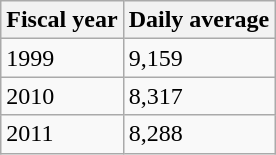<table class="wikitable">
<tr>
<th>Fiscal year</th>
<th>Daily average</th>
</tr>
<tr>
<td>1999</td>
<td>9,159</td>
</tr>
<tr>
<td>2010</td>
<td>8,317</td>
</tr>
<tr>
<td>2011</td>
<td>8,288</td>
</tr>
</table>
